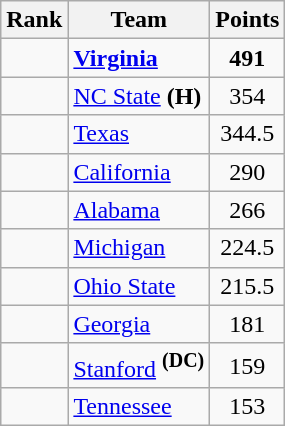<table class="wikitable sortable" style="text-align:center">
<tr>
<th>Rank</th>
<th>Team</th>
<th>Points</th>
</tr>
<tr>
<td></td>
<td align="left"><strong><a href='#'>Virginia</a></strong></td>
<td><strong>491</strong></td>
</tr>
<tr>
<td></td>
<td align="left"><a href='#'>NC State</a> <strong>(H)</strong></td>
<td>354</td>
</tr>
<tr>
<td></td>
<td align="left"><a href='#'>Texas</a></td>
<td>344.5</td>
</tr>
<tr>
<td></td>
<td align="left"><a href='#'>California</a></td>
<td>290</td>
</tr>
<tr>
<td></td>
<td align="left"><a href='#'>Alabama</a></td>
<td>266</td>
</tr>
<tr>
<td></td>
<td align="left"><a href='#'>Michigan</a></td>
<td>224.5</td>
</tr>
<tr>
<td></td>
<td align="left"><a href='#'>Ohio State</a></td>
<td>215.5</td>
</tr>
<tr>
<td></td>
<td align="left"><a href='#'>Georgia</a></td>
<td>181</td>
</tr>
<tr>
<td></td>
<td align="left"><a href='#'>Stanford</a> <strong><sup>(DC)</sup></strong></td>
<td>159</td>
</tr>
<tr>
<td></td>
<td align="left"><a href='#'>Tennessee</a></td>
<td>153</td>
</tr>
</table>
